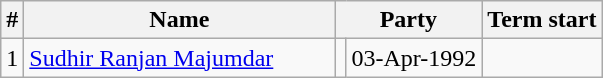<table class="wikitable">
<tr>
<th>#</th>
<th style="width:200px">Name</th>
<th colspan="2">Party</th>
<th>Term start</th>
</tr>
<tr>
<td>1</td>
<td><a href='#'>Sudhir Ranjan Majumdar</a></td>
<td></td>
<td>03-Apr-1992</td>
</tr>
</table>
